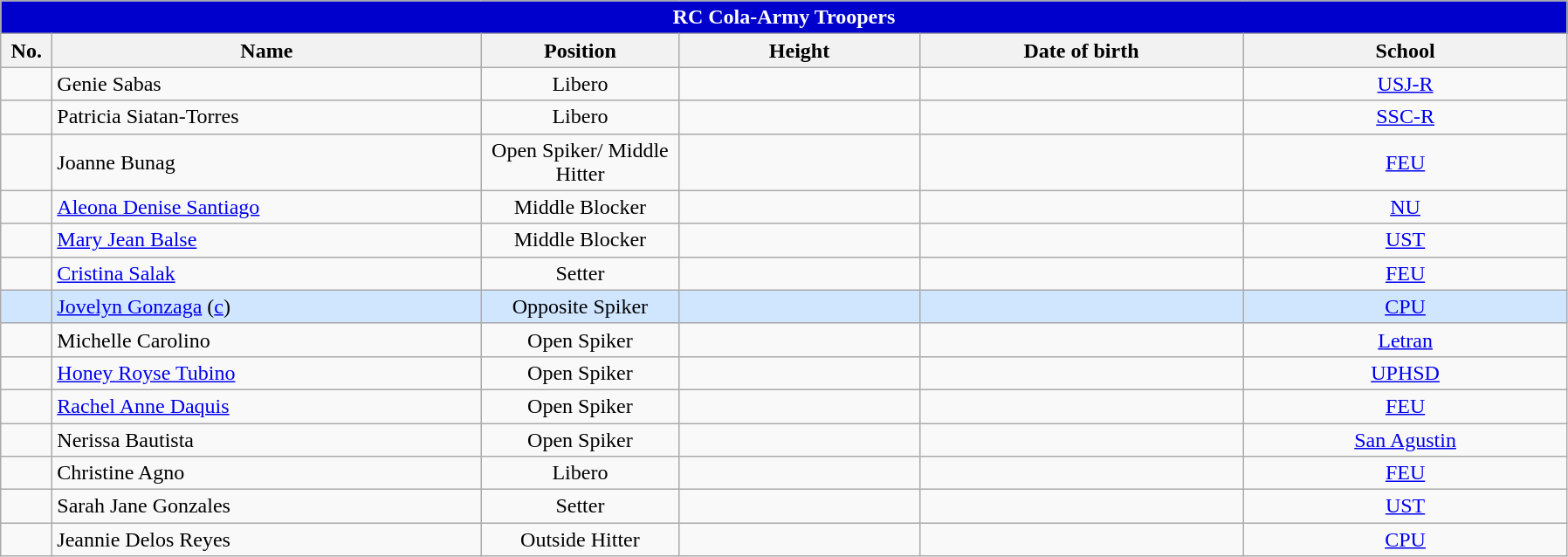<table class="wikitable collapsible autocollapse"  style="text-align:center;">
<tr>
<th colspan="6" style= "background: #0000CD; color: White; text-align: center"><strong>RC Cola-Army Troopers</strong></th>
</tr>
<tr>
<th style="width:2em;">No.</th>
<th style="width:20em;">Name</th>
<th style="width:9em;">Position</th>
<th style="width:11em;">Height</th>
<th style="width:15em;">Date of birth</th>
<th style="width:15em;">School</th>
</tr>
<tr>
<td></td>
<td style="text-align: left"> Genie Sabas</td>
<td>Libero</td>
<td></td>
<td></td>
<td><a href='#'>USJ-R</a></td>
</tr>
<tr>
<td></td>
<td style="text-align: left"> Patricia Siatan-Torres</td>
<td>Libero</td>
<td></td>
<td></td>
<td><a href='#'>SSC-R</a></td>
</tr>
<tr>
<td></td>
<td style="text-align: left"> Joanne Bunag</td>
<td>Open Spiker/ Middle Hitter</td>
<td></td>
<td align=right></td>
<td><a href='#'>FEU</a></td>
</tr>
<tr>
<td></td>
<td style="text-align: left"> <a href='#'>Aleona Denise Santiago</a></td>
<td>Middle Blocker</td>
<td></td>
<td align=right></td>
<td><a href='#'>NU</a></td>
</tr>
<tr>
<td></td>
<td style="text-align: left"> <a href='#'>Mary Jean Balse</a></td>
<td>Middle Blocker</td>
<td></td>
<td></td>
<td><a href='#'>UST</a></td>
</tr>
<tr>
<td></td>
<td style="text-align: left"> <a href='#'>Cristina Salak</a></td>
<td>Setter</td>
<td></td>
<td></td>
<td><a href='#'>FEU</a></td>
</tr>
<tr bgcolor=#D0E6FF>
<td></td>
<td style="text-align: left"> <a href='#'>Jovelyn Gonzaga</a> (<a href='#'>c</a>)</td>
<td>Opposite Spiker</td>
<td></td>
<td></td>
<td><a href='#'>CPU</a></td>
</tr>
<tr>
<td></td>
<td style="text-align: left"> Michelle Carolino</td>
<td>Open Spiker</td>
<td></td>
<td></td>
<td><a href='#'>Letran</a></td>
</tr>
<tr>
<td></td>
<td style="text-align: left"> <a href='#'>Honey Royse Tubino</a></td>
<td>Open Spiker</td>
<td></td>
<td></td>
<td><a href='#'>UPHSD</a></td>
</tr>
<tr>
<td></td>
<td style="text-align: left"> <a href='#'>Rachel Anne Daquis</a></td>
<td>Open Spiker</td>
<td></td>
<td></td>
<td><a href='#'>FEU</a></td>
</tr>
<tr>
<td></td>
<td style="text-align: left"> Nerissa Bautista</td>
<td>Open Spiker</td>
<td></td>
<td></td>
<td><a href='#'>San Agustin</a></td>
</tr>
<tr>
<td></td>
<td style="text-align: left"> Christine Agno</td>
<td>Libero</td>
<td></td>
<td></td>
<td><a href='#'>FEU</a></td>
</tr>
<tr>
<td></td>
<td style="text-align: left"> Sarah Jane Gonzales</td>
<td>Setter</td>
<td></td>
<td></td>
<td><a href='#'>UST</a></td>
</tr>
<tr>
<td></td>
<td style="text-align: left"> Jeannie Delos Reyes</td>
<td>Outside Hitter</td>
<td></td>
<td></td>
<td><a href='#'>CPU</a></td>
</tr>
</table>
